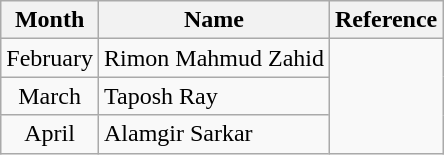<table class="wikitable" style="text-align:center">
<tr>
<th>Month</th>
<th>Name</th>
<th><strong>Reference</strong></th>
</tr>
<tr>
<td>February</td>
<td align="left"> Rimon Mahmud Zahid</td>
<td rowspan=3></td>
</tr>
<tr>
<td>March</td>
<td align="left"> Taposh Ray</td>
</tr>
<tr>
<td>April</td>
<td align="left"> Alamgir Sarkar</td>
</tr>
</table>
